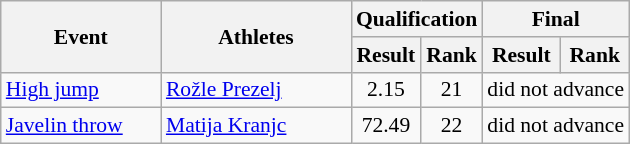<table class="wikitable" border="1" style="font-size:90%">
<tr>
<th rowspan="2" width=100>Event</th>
<th rowspan="2" width=120>Athletes</th>
<th colspan="2">Qualification</th>
<th colspan="2">Final</th>
</tr>
<tr>
<th>Result</th>
<th>Rank</th>
<th>Result</th>
<th>Rank</th>
</tr>
<tr>
<td><a href='#'>High jump</a></td>
<td><a href='#'>Rožle Prezelj</a></td>
<td align=center>2.15</td>
<td align=center>21</td>
<td align=center colspan="2">did not advance</td>
</tr>
<tr>
<td><a href='#'>Javelin throw</a></td>
<td><a href='#'>Matija Kranjc</a></td>
<td align=center>72.49</td>
<td align=center>22</td>
<td align=center colspan="2">did not advance</td>
</tr>
</table>
